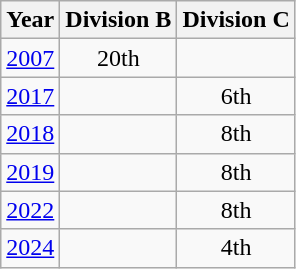<table class="wikitable" style="text-align:center">
<tr>
<th>Year</th>
<th>Division B</th>
<th>Division C</th>
</tr>
<tr>
<td><a href='#'>2007</a></td>
<td>20th</td>
<td></td>
</tr>
<tr>
<td><a href='#'>2017</a></td>
<td></td>
<td>6th</td>
</tr>
<tr>
<td><a href='#'>2018</a></td>
<td></td>
<td>8th</td>
</tr>
<tr>
<td><a href='#'>2019</a></td>
<td></td>
<td>8th</td>
</tr>
<tr>
<td><a href='#'>2022</a></td>
<td></td>
<td>8th</td>
</tr>
<tr>
<td><a href='#'>2024</a></td>
<td></td>
<td>4th</td>
</tr>
</table>
